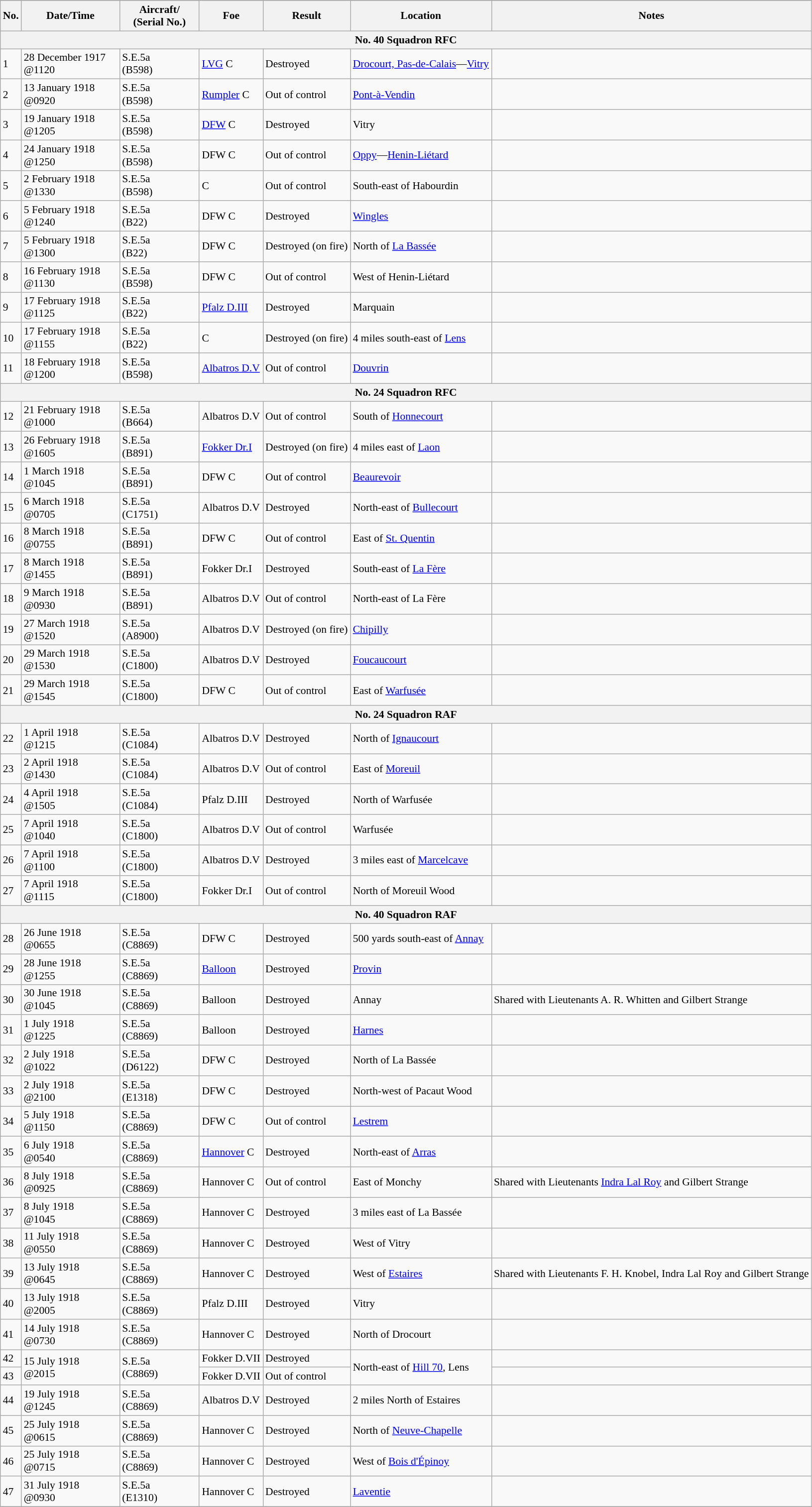<table class="wikitable" style="font-size:90%;">
<tr>
</tr>
<tr>
<th>No.</th>
<th width="125">Date/Time</th>
<th width="100">Aircraft/<br>(Serial No.)</th>
<th>Foe</th>
<th>Result</th>
<th>Location</th>
<th>Notes</th>
</tr>
<tr>
<th colspan="7">No. 40 Squadron RFC</th>
</tr>
<tr>
<td>1</td>
<td>28 December 1917<br>@1120</td>
<td>S.E.5a<br>(B598)</td>
<td><a href='#'>LVG</a> C</td>
<td>Destroyed</td>
<td><a href='#'>Drocourt, Pas-de-Calais</a>—<a href='#'>Vitry</a></td>
<td></td>
</tr>
<tr>
<td>2</td>
<td>13 January 1918<br>@0920</td>
<td>S.E.5a<br>(B598)</td>
<td><a href='#'>Rumpler</a> C</td>
<td>Out of control</td>
<td><a href='#'>Pont-à-Vendin</a></td>
<td></td>
</tr>
<tr>
<td>3</td>
<td>19 January 1918<br>@1205</td>
<td>S.E.5a<br>(B598)</td>
<td><a href='#'>DFW</a> C</td>
<td>Destroyed</td>
<td>Vitry</td>
<td></td>
</tr>
<tr>
<td>4</td>
<td>24 January 1918<br>@1250</td>
<td>S.E.5a<br>(B598)</td>
<td>DFW C</td>
<td>Out of control</td>
<td><a href='#'>Oppy</a>—<a href='#'>Henin-Liétard</a></td>
<td></td>
</tr>
<tr>
<td>5</td>
<td>2 February 1918<br>@1330</td>
<td>S.E.5a<br>(B598)</td>
<td>C</td>
<td>Out of control</td>
<td>South-east of Habourdin</td>
<td></td>
</tr>
<tr>
<td>6</td>
<td>5 February 1918<br>@1240</td>
<td>S.E.5a<br>(B22)</td>
<td>DFW C</td>
<td>Destroyed</td>
<td><a href='#'>Wingles</a></td>
<td></td>
</tr>
<tr>
<td>7</td>
<td>5 February 1918<br>@1300</td>
<td>S.E.5a<br>(B22)</td>
<td>DFW C</td>
<td>Destroyed (on fire)</td>
<td>North of <a href='#'>La Bassée</a></td>
<td></td>
</tr>
<tr>
<td>8</td>
<td>16 February 1918<br>@1130</td>
<td>S.E.5a<br>(B598)</td>
<td>DFW C</td>
<td>Out of control</td>
<td>West of Henin-Liétard</td>
<td></td>
</tr>
<tr>
<td>9</td>
<td>17 February 1918<br>@1125</td>
<td>S.E.5a<br>(B22)</td>
<td><a href='#'>Pfalz D.III</a></td>
<td>Destroyed</td>
<td>Marquain</td>
<td></td>
</tr>
<tr>
<td>10</td>
<td>17 February 1918<br>@1155</td>
<td>S.E.5a<br>(B22)</td>
<td>C</td>
<td>Destroyed (on fire)</td>
<td>4 miles south-east of <a href='#'>Lens</a></td>
<td></td>
</tr>
<tr>
<td>11</td>
<td>18 February 1918<br>@1200</td>
<td>S.E.5a<br>(B598)</td>
<td><a href='#'>Albatros D.V</a></td>
<td>Out of control</td>
<td><a href='#'>Douvrin</a></td>
<td></td>
</tr>
<tr>
<th colspan="7">No. 24 Squadron RFC</th>
</tr>
<tr>
<td>12</td>
<td>21 February 1918<br>@1000</td>
<td>S.E.5a<br>(B664)</td>
<td>Albatros D.V</td>
<td>Out of control</td>
<td>South of <a href='#'>Honnecourt</a></td>
<td></td>
</tr>
<tr>
<td>13</td>
<td>26 February 1918<br>@1605</td>
<td>S.E.5a<br>(B891)</td>
<td><a href='#'>Fokker Dr.I</a></td>
<td>Destroyed (on fire)</td>
<td>4 miles east of <a href='#'>Laon</a></td>
<td></td>
</tr>
<tr>
<td>14</td>
<td>1 March 1918<br>@1045</td>
<td>S.E.5a<br>(B891)</td>
<td>DFW C</td>
<td>Out of control</td>
<td><a href='#'>Beaurevoir</a></td>
<td></td>
</tr>
<tr>
<td>15</td>
<td>6 March 1918<br>@0705</td>
<td>S.E.5a<br>(C1751)</td>
<td>Albatros D.V</td>
<td>Destroyed</td>
<td>North-east of <a href='#'>Bullecourt</a></td>
<td></td>
</tr>
<tr>
<td>16</td>
<td>8 March 1918<br>@0755</td>
<td>S.E.5a<br>(B891)</td>
<td>DFW C</td>
<td>Out of control</td>
<td>East of <a href='#'>St. Quentin</a></td>
<td></td>
</tr>
<tr>
<td>17</td>
<td>8 March 1918<br>@1455</td>
<td>S.E.5a<br>(B891)</td>
<td>Fokker Dr.I</td>
<td>Destroyed</td>
<td>South-east of <a href='#'>La Fère</a></td>
<td></td>
</tr>
<tr>
<td>18</td>
<td>9 March 1918<br>@0930</td>
<td>S.E.5a<br>(B891)</td>
<td>Albatros D.V</td>
<td>Out of control</td>
<td>North-east of La Fère</td>
<td></td>
</tr>
<tr>
<td>19</td>
<td>27 March 1918<br>@1520</td>
<td>S.E.5a<br>(A8900)</td>
<td>Albatros D.V</td>
<td>Destroyed (on fire)</td>
<td><a href='#'>Chipilly</a></td>
<td></td>
</tr>
<tr>
<td>20</td>
<td>29 March 1918<br>@1530</td>
<td>S.E.5a<br>(C1800)</td>
<td>Albatros D.V</td>
<td>Destroyed</td>
<td><a href='#'>Foucaucourt</a></td>
<td></td>
</tr>
<tr>
<td>21</td>
<td>29 March 1918<br>@1545</td>
<td>S.E.5a<br>(C1800)</td>
<td>DFW C</td>
<td>Out of control</td>
<td>East of <a href='#'>Warfusée</a></td>
<td></td>
</tr>
<tr>
<th colspan="7">No. 24 Squadron RAF</th>
</tr>
<tr>
<td>22</td>
<td>1 April 1918<br>@1215</td>
<td>S.E.5a<br>(C1084)</td>
<td>Albatros D.V</td>
<td>Destroyed</td>
<td>North of <a href='#'>Ignaucourt</a></td>
<td></td>
</tr>
<tr>
<td>23</td>
<td>2 April 1918<br>@1430</td>
<td>S.E.5a<br>(C1084)</td>
<td>Albatros D.V</td>
<td>Out of control</td>
<td>East of <a href='#'>Moreuil</a></td>
<td></td>
</tr>
<tr>
<td>24</td>
<td>4 April 1918<br>@1505</td>
<td>S.E.5a<br>(C1084)</td>
<td>Pfalz D.III</td>
<td>Destroyed</td>
<td>North of Warfusée</td>
<td></td>
</tr>
<tr>
<td>25</td>
<td>7 April 1918<br>@1040</td>
<td>S.E.5a<br>(C1800)</td>
<td>Albatros D.V</td>
<td>Out of control</td>
<td>Warfusée</td>
<td></td>
</tr>
<tr>
<td>26</td>
<td>7 April 1918<br>@1100</td>
<td>S.E.5a<br>(C1800)</td>
<td>Albatros D.V</td>
<td>Destroyed</td>
<td>3 miles east of <a href='#'>Marcelcave</a></td>
<td></td>
</tr>
<tr>
<td>27</td>
<td>7 April 1918<br>@1115</td>
<td>S.E.5a<br>(C1800)</td>
<td>Fokker Dr.I</td>
<td>Out of control</td>
<td>North of Moreuil Wood</td>
<td></td>
</tr>
<tr>
<th colspan="7">No. 40 Squadron RAF</th>
</tr>
<tr>
<td>28</td>
<td>26 June 1918<br>@0655</td>
<td>S.E.5a<br>(C8869)</td>
<td>DFW C</td>
<td>Destroyed</td>
<td>500 yards south-east of <a href='#'>Annay</a></td>
<td></td>
</tr>
<tr>
<td>29</td>
<td>28 June 1918<br>@1255</td>
<td>S.E.5a<br>(C8869)</td>
<td><a href='#'>Balloon</a></td>
<td>Destroyed</td>
<td><a href='#'>Provin</a></td>
<td></td>
</tr>
<tr>
<td>30</td>
<td>30 June 1918<br>@1045</td>
<td>S.E.5a<br>(C8869)</td>
<td>Balloon</td>
<td>Destroyed</td>
<td>Annay</td>
<td>Shared with Lieutenants A. R. Whitten and Gilbert Strange</td>
</tr>
<tr>
<td>31</td>
<td>1 July 1918<br>@1225</td>
<td>S.E.5a<br>(C8869)</td>
<td>Balloon</td>
<td>Destroyed</td>
<td><a href='#'>Harnes</a></td>
<td></td>
</tr>
<tr>
<td>32</td>
<td>2 July 1918<br>@1022</td>
<td>S.E.5a<br>(D6122)</td>
<td>DFW C</td>
<td>Destroyed</td>
<td>North of La Bassée</td>
<td></td>
</tr>
<tr>
<td>33</td>
<td>2 July 1918<br>@2100</td>
<td>S.E.5a<br>(E1318)</td>
<td>DFW C</td>
<td>Destroyed</td>
<td>North-west of Pacaut Wood</td>
<td></td>
</tr>
<tr>
<td>34</td>
<td>5 July 1918<br>@1150</td>
<td>S.E.5a<br>(C8869)</td>
<td>DFW C</td>
<td>Out of control</td>
<td><a href='#'>Lestrem</a></td>
<td></td>
</tr>
<tr>
<td>35</td>
<td>6 July 1918<br>@0540</td>
<td>S.E.5a<br>(C8869)</td>
<td><a href='#'>Hannover</a> C</td>
<td>Destroyed</td>
<td>North-east of <a href='#'>Arras</a></td>
<td></td>
</tr>
<tr>
<td>36</td>
<td>8 July 1918<br>@0925</td>
<td>S.E.5a<br>(C8869)</td>
<td>Hannover C</td>
<td>Out of control</td>
<td>East of Monchy</td>
<td>Shared with Lieutenants <a href='#'>Indra Lal Roy</a> and Gilbert Strange</td>
</tr>
<tr>
<td>37</td>
<td>8 July 1918<br>@1045</td>
<td>S.E.5a<br>(C8869)</td>
<td>Hannover C</td>
<td>Destroyed</td>
<td>3 miles east of La Bassée</td>
<td></td>
</tr>
<tr>
<td>38</td>
<td>11 July 1918<br>@0550</td>
<td>S.E.5a<br>(C8869)</td>
<td>Hannover C</td>
<td>Destroyed</td>
<td>West of Vitry</td>
<td></td>
</tr>
<tr>
<td>39</td>
<td>13 July 1918<br>@0645</td>
<td>S.E.5a<br>(C8869)</td>
<td>Hannover C</td>
<td>Destroyed</td>
<td>West of <a href='#'>Estaires</a></td>
<td>Shared with Lieutenants F. H. Knobel, Indra Lal Roy and Gilbert Strange</td>
</tr>
<tr>
<td>40</td>
<td>13 July 1918<br>@2005</td>
<td>S.E.5a<br>(C8869)</td>
<td>Pfalz D.III</td>
<td>Destroyed</td>
<td>Vitry</td>
<td></td>
</tr>
<tr>
<td>41</td>
<td>14 July 1918<br>@0730</td>
<td>S.E.5a<br>(C8869)</td>
<td>Hannover C</td>
<td>Destroyed</td>
<td>North of Drocourt</td>
<td></td>
</tr>
<tr>
<td>42</td>
<td rowspan="2">15 July 1918<br>@2015</td>
<td rowspan="2">S.E.5a<br>(C8869)</td>
<td>Fokker D.VII</td>
<td>Destroyed</td>
<td rowspan="2">North-east of <a href='#'>Hill 70</a>, Lens</td>
<td></td>
</tr>
<tr>
<td>43</td>
<td>Fokker D.VII</td>
<td>Out of control</td>
<td></td>
</tr>
<tr>
<td>44</td>
<td>19 July 1918<br>@1245</td>
<td>S.E.5a<br>(C8869)</td>
<td>Albatros D.V</td>
<td>Destroyed</td>
<td>2 miles North of Estaires</td>
<td></td>
</tr>
<tr>
<td>45</td>
<td>25 July 1918<br>@0615</td>
<td>S.E.5a<br>(C8869)</td>
<td>Hannover C</td>
<td>Destroyed</td>
<td>North of <a href='#'>Neuve-Chapelle</a></td>
<td></td>
</tr>
<tr>
<td>46</td>
<td>25 July 1918<br>@0715</td>
<td>S.E.5a<br>(C8869)</td>
<td>Hannover C</td>
<td>Destroyed</td>
<td>West of <a href='#'>Bois d'Épinoy</a></td>
<td></td>
</tr>
<tr>
<td>47</td>
<td>31 July 1918<br>@0930</td>
<td>S.E.5a<br>(E1310)</td>
<td>Hannover C</td>
<td>Destroyed</td>
<td><a href='#'>Laventie</a></td>
<td></td>
</tr>
<tr>
</tr>
</table>
